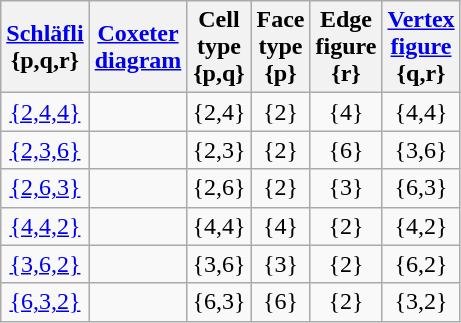<table class=wikitable>
<tr>
<th><a href='#'>Schläfli</a><br>{p,q,r}</th>
<th><a href='#'>Coxeter<br>diagram</a></th>
<th>Cell<br>type<br>{p,q}</th>
<th>Face<br>type<br>{p}</th>
<th>Edge<br>figure<br>{r}</th>
<th><a href='#'>Vertex<br>figure</a><br>{q,r}</th>
</tr>
<tr align=center>
<td><a href='#'>{2,4,4}</a></td>
<td></td>
<td>{2,4}</td>
<td>{2}</td>
<td>{4}</td>
<td>{4,4}</td>
</tr>
<tr align=center>
<td><a href='#'>{2,3,6}</a></td>
<td></td>
<td>{2,3}</td>
<td>{2}</td>
<td>{6}</td>
<td>{3,6}</td>
</tr>
<tr align=center>
<td><a href='#'>{2,6,3}</a></td>
<td></td>
<td>{2,6}</td>
<td>{2}</td>
<td>{3}</td>
<td>{6,3}</td>
</tr>
<tr align=center>
<td><a href='#'>{4,4,2}</a></td>
<td></td>
<td>{4,4}</td>
<td>{4}</td>
<td>{2}</td>
<td>{4,2}</td>
</tr>
<tr align=center>
<td><a href='#'>{3,6,2}</a></td>
<td></td>
<td>{3,6}</td>
<td>{3}</td>
<td>{2}</td>
<td>{6,2}</td>
</tr>
<tr align=center>
<td><a href='#'>{6,3,2}</a></td>
<td></td>
<td>{6,3}</td>
<td>{6}</td>
<td>{2}</td>
<td>{3,2}</td>
</tr>
</table>
